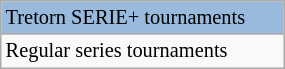<table class=wikitable style=font-size:85% width=15%>
<tr style="background-color:#99BADD">
<td>Tretorn SERIE+ tournaments</td>
</tr>
<tr>
<td>Regular series tournaments</td>
</tr>
</table>
